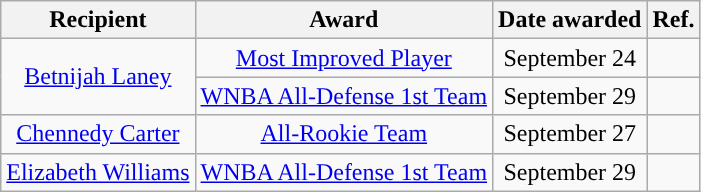<table class="wikitable sortable sortable" style="text-align: center">
<tr>
<th>Recipient</th>
<th>Award</th>
<th>Date awarded</th>
<th>Ref.</th>
</tr>
<tr>
<td rowspan=2><a href='#'>Betnijah Laney</a></td>
<td><a href='#'>Most Improved Player</a></td>
<td>September 24</td>
<td></td>
</tr>
<tr>
<td><a href='#'>WNBA All-Defense 1st Team</a></td>
<td>September 29</td>
<td><br></td>
</tr>
<tr>
<td><a href='#'>Chennedy Carter</a></td>
<td><a href='#'>All-Rookie Team</a></td>
<td>September 27</td>
<td></td>
</tr>
<tr>
<td><a href='#'>Elizabeth Williams</a></td>
<td><a href='#'>WNBA All-Defense 1st Team</a></td>
<td>September 29</td>
<td><br></td>
</tr>
</table>
